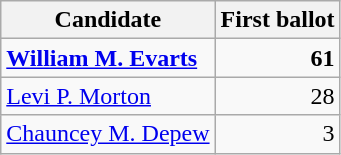<table class=wikitable>
<tr>
<th>Candidate</th>
<th>First ballot</th>
</tr>
<tr>
<td><strong><a href='#'>William M. Evarts</a></strong></td>
<td align="right"><strong>61</strong></td>
</tr>
<tr>
<td><a href='#'>Levi P. Morton</a></td>
<td align="right">28</td>
</tr>
<tr>
<td><a href='#'>Chauncey M. Depew</a></td>
<td align="right">3</td>
</tr>
</table>
